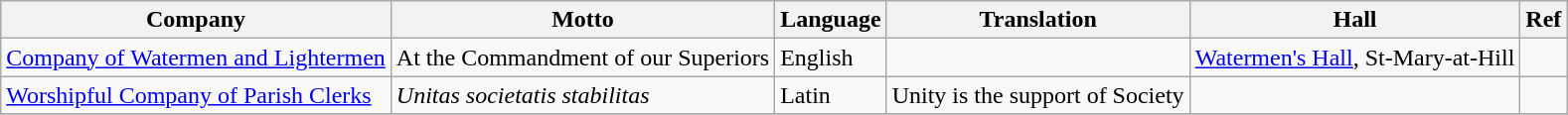<table class="wikitable sortable">
<tr>
<th>Company</th>
<th>Motto</th>
<th>Language</th>
<th>Translation</th>
<th>Hall</th>
<th>Ref</th>
</tr>
<tr>
<td><a href='#'>Company of Watermen and Lightermen</a></td>
<td>At the Commandment of our Superiors</td>
<td>English</td>
<td></td>
<td><a href='#'>Watermen's Hall</a>, St-Mary-at-Hill</td>
<td></td>
</tr>
<tr>
<td><a href='#'>Worshipful Company of Parish Clerks</a></td>
<td><em>Unitas societatis stabilitas </em></td>
<td>Latin</td>
<td>Unity is the support of Society</td>
<td></td>
<td></td>
</tr>
<tr>
</tr>
</table>
